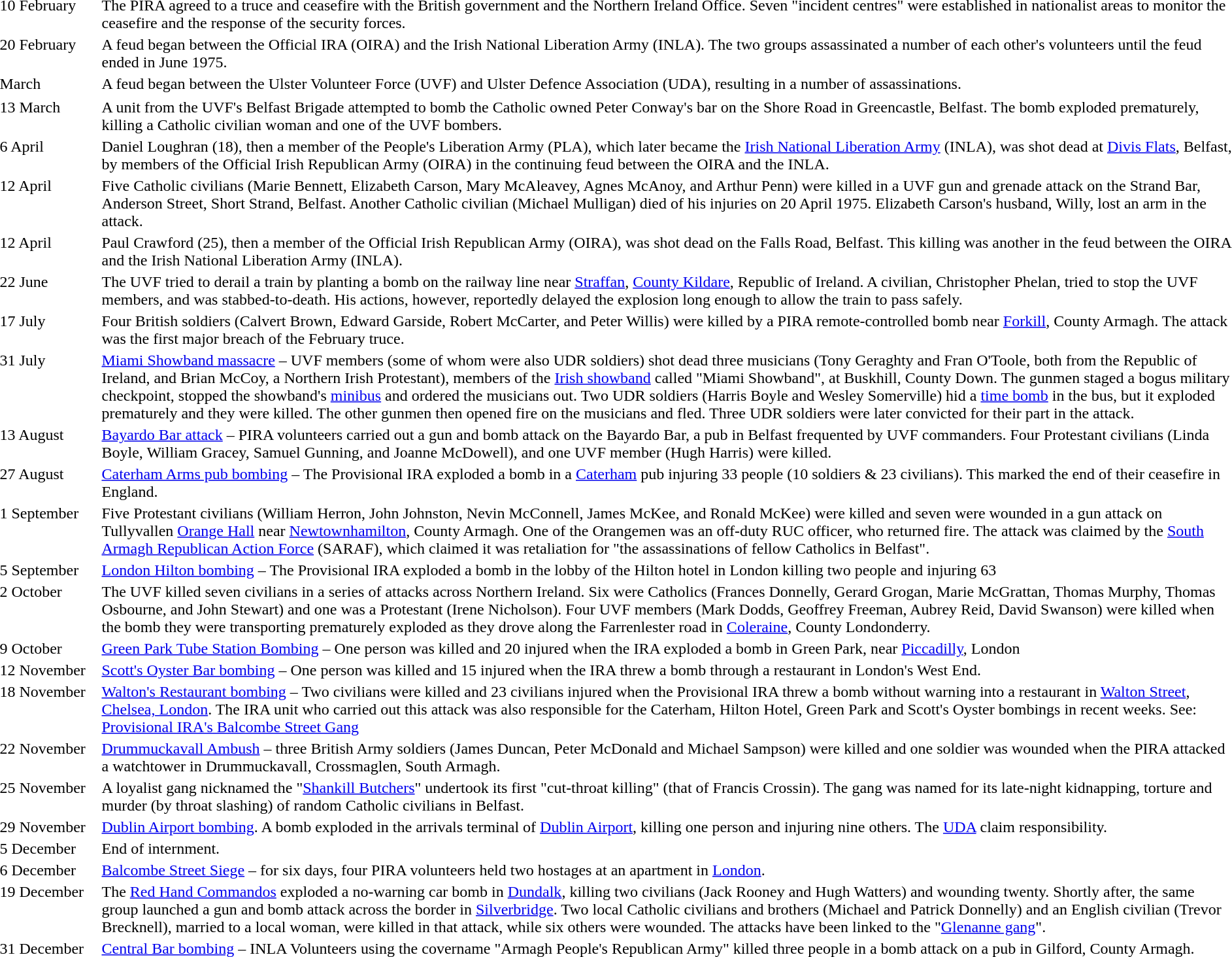<table width=100%>
<tr>
<td style="width:100px; vertical-align:top;">10 February</td>
<td>The PIRA agreed to a truce and ceasefire with the British government and the Northern Ireland Office. Seven "incident centres" were established in nationalist areas to monitor the ceasefire and the response of the security forces.</td>
</tr>
<tr>
<td valign="top">20 February</td>
<td>A feud began between the Official IRA (OIRA) and the Irish National Liberation Army (INLA). The two groups assassinated a number of each other's volunteers until the feud ended in June 1975.</td>
</tr>
<tr>
<td valign="top">March</td>
<td>A feud began between the Ulster Volunteer Force (UVF) and Ulster Defence Association (UDA), resulting in a number of assassinations.</td>
</tr>
<tr 140375.>
</tr>
<tr>
<td valign="top">13 March</td>
<td>A unit from the UVF's Belfast Brigade attempted to bomb the Catholic owned Peter Conway's bar on the Shore Road in Greencastle, Belfast. The bomb exploded prematurely, killing a Catholic civilian woman and one of the UVF bombers.</td>
</tr>
<tr>
<td valign="top">6 April</td>
<td>Daniel Loughran (18), then a member of the People's Liberation Army (PLA), which later became the <a href='#'>Irish National Liberation Army</a> (INLA), was shot dead at <a href='#'>Divis Flats</a>, Belfast, by members of the Official Irish Republican Army (OIRA) in the continuing feud between the OIRA and the INLA.</td>
</tr>
<tr>
<td valign="top">12 April</td>
<td>Five Catholic civilians (Marie Bennett, Elizabeth Carson, Mary McAleavey, Agnes McAnoy, and Arthur Penn) were killed in a UVF gun and grenade attack on the Strand Bar, Anderson Street, Short Strand, Belfast. Another Catholic civilian (Michael Mulligan) died of his injuries on 20 April 1975. Elizabeth Carson's husband, Willy, lost an arm in the attack.<br></td>
</tr>
<tr>
<td valign="top">12 April</td>
<td>Paul Crawford (25), then a member of the Official Irish Republican Army (OIRA), was shot dead on the Falls Road, Belfast. This killing was another in the feud between the OIRA and the Irish National Liberation Army (INLA).</td>
</tr>
<tr>
<td valign="top">22 June</td>
<td>The UVF tried to derail a train by planting a bomb on the railway line near <a href='#'>Straffan</a>, <a href='#'>County Kildare</a>, Republic of Ireland. A civilian, Christopher Phelan, tried to stop the UVF members, and was stabbed-to-death. His actions, however, reportedly delayed the explosion long enough to allow the train to pass safely.</td>
</tr>
<tr>
<td valign="top">17 July</td>
<td>Four British soldiers (Calvert Brown, Edward Garside, Robert McCarter, and Peter Willis) were killed by a PIRA remote-controlled bomb near <a href='#'>Forkill</a>, County Armagh. The attack was the first major breach of the February truce.</td>
</tr>
<tr>
<td valign="top">31 July</td>
<td><a href='#'>Miami Showband massacre</a> – UVF members (some of whom were also UDR soldiers) shot dead three musicians (Tony Geraghty and Fran O'Toole, both from the Republic of Ireland, and Brian McCoy, a Northern Irish Protestant), members of the <a href='#'>Irish showband</a> called "Miami Showband", at Buskhill, County Down. The gunmen staged a bogus military checkpoint, stopped the showband's <a href='#'>minibus</a> and ordered the musicians out. Two UDR soldiers (Harris Boyle and Wesley Somerville) hid a <a href='#'>time bomb</a> in the bus, but it exploded prematurely and they were killed. The other gunmen then opened fire on the musicians and fled. Three UDR soldiers were later convicted for their part in the attack.</td>
</tr>
<tr>
<td valign="top">13 August</td>
<td><a href='#'>Bayardo Bar attack</a> – PIRA volunteers carried out a gun and bomb attack on the Bayardo Bar, a pub in Belfast frequented by UVF commanders. Four Protestant civilians (Linda Boyle, William Gracey, Samuel Gunning, and Joanne McDowell), and one UVF member (Hugh Harris) were killed.</td>
</tr>
<tr>
<td valign="top">27 August</td>
<td><a href='#'>Caterham Arms pub bombing</a> – The Provisional IRA exploded a bomb in a <a href='#'>Caterham</a> pub injuring 33 people (10 soldiers & 23 civilians). This marked the end of their ceasefire in England.</td>
</tr>
<tr>
<td valign="top">1 September</td>
<td>Five Protestant civilians (William Herron, John Johnston, Nevin McConnell, James McKee, and Ronald McKee) were killed and seven were wounded in a gun attack on Tullyvallen <a href='#'>Orange Hall</a> near <a href='#'>Newtownhamilton</a>, County Armagh. One of the Orangemen was an off-duty RUC officer, who returned fire. The attack was claimed by the <a href='#'>South Armagh Republican Action Force</a> (SARAF), which claimed it was retaliation for "the assassinations of fellow Catholics in Belfast".</td>
</tr>
<tr>
<td valign="top">5 September</td>
<td><a href='#'>London Hilton bombing</a> – The Provisional IRA exploded a bomb in the lobby of the Hilton hotel in London killing two people and injuring 63</td>
</tr>
<tr>
<td valign="top">2 October</td>
<td>The UVF killed seven civilians in a series of attacks across Northern Ireland. Six were Catholics (Frances Donnelly, Gerard Grogan, Marie McGrattan, Thomas Murphy, Thomas Osbourne, and John Stewart) and one was a Protestant (Irene Nicholson). Four UVF members (Mark Dodds, Geoffrey Freeman, Aubrey Reid, David Swanson) were killed when the bomb they were transporting prematurely exploded as they drove along the Farrenlester road in <a href='#'>Coleraine</a>, County Londonderry.</td>
</tr>
<tr>
<td valign="top">9 October</td>
<td><a href='#'>Green Park Tube Station Bombing</a> – One person was killed and 20 injured when the IRA exploded a bomb in Green Park, near <a href='#'>Piccadilly</a>, London</td>
</tr>
<tr>
<td valign="top">12 November</td>
<td><a href='#'>Scott's Oyster Bar bombing</a> – One person was killed and 15 injured when the IRA threw a bomb through a restaurant in London's West End.</td>
</tr>
<tr>
<td valign="top">18 November</td>
<td><a href='#'>Walton's Restaurant bombing</a> – Two civilians were killed and 23 civilians injured when the Provisional IRA threw a bomb without warning into a restaurant in <a href='#'>Walton Street</a>, <a href='#'>Chelsea, London</a>. The IRA unit who carried out this attack was also responsible for the Caterham, Hilton Hotel, Green Park and Scott's Oyster bombings in recent weeks. See: <a href='#'>Provisional IRA's Balcombe Street Gang</a></td>
</tr>
<tr>
<td valign="top">22 November</td>
<td><a href='#'>Drummuckavall Ambush</a> – three British Army soldiers (James Duncan, Peter McDonald and Michael Sampson) were killed and one soldier was wounded when the PIRA attacked a watchtower in Drummuckavall, Crossmaglen, South Armagh.</td>
</tr>
<tr>
<td valign="top">25 November</td>
<td>A loyalist gang nicknamed the "<a href='#'>Shankill Butchers</a>" undertook its first "cut-throat killing" (that of Francis Crossin). The gang was named for its late-night kidnapping, torture and murder (by throat slashing) of random Catholic civilians in Belfast.</td>
</tr>
<tr>
<td>29 November</td>
<td><a href='#'>Dublin Airport bombing</a>. A bomb exploded in the arrivals terminal of <a href='#'>Dublin Airport</a>, killing one person and injuring nine others. The <a href='#'>UDA</a> claim responsibility.</td>
</tr>
<tr>
<td valign="top">5 December</td>
<td>End of internment.</td>
</tr>
<tr>
<td valign="top">6 December</td>
<td><a href='#'>Balcombe Street Siege</a> – for six days, four PIRA volunteers held two hostages at an apartment in <a href='#'>London</a>.</td>
</tr>
<tr>
<td valign="top">19 December</td>
<td>The <a href='#'>Red Hand Commandos</a> exploded a no-warning car bomb in <a href='#'>Dundalk</a>, killing two civilians (Jack Rooney and Hugh Watters) and wounding twenty. Shortly after, the same group launched a gun and bomb attack across the border in <a href='#'>Silverbridge</a>. Two local Catholic civilians and brothers (Michael and Patrick Donnelly) and an English civilian (Trevor Brecknell), married to a local woman, were killed in that attack, while six others were wounded. The attacks have been linked to the "<a href='#'>Glenanne gang</a>".</td>
</tr>
<tr>
<td valign="top">31 December</td>
<td><a href='#'>Central Bar bombing</a> –  INLA Volunteers using the covername "Armagh People's Republican Army" killed three people in a bomb attack on a pub in Gilford, County Armagh.</td>
</tr>
</table>
